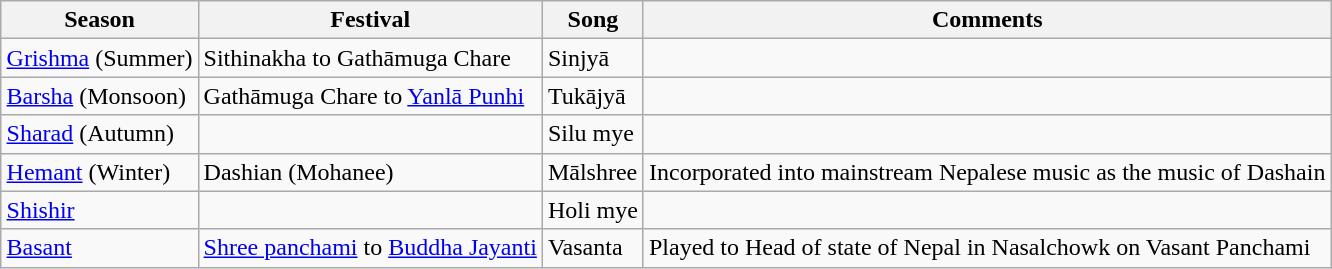<table class="wikitable" style="margin:1em auto;">
<tr>
<th>Season</th>
<th>Festival</th>
<th>Song</th>
<th>Comments</th>
</tr>
<tr>
<td><a href='#'>Grishma</a> (Summer)</td>
<td>Sithinakha to Gathāmuga Chare</td>
<td>Sinjyā</td>
<td></td>
</tr>
<tr>
<td><a href='#'>Barsha</a> (Monsoon)</td>
<td>Gathāmuga Chare to <a href='#'>Yanlā Punhi</a></td>
<td>Tukājyā</td>
<td></td>
</tr>
<tr>
<td><a href='#'>Sharad</a> (Autumn)</td>
<td></td>
<td>Silu mye</td>
<td></td>
</tr>
<tr>
<td><a href='#'>Hemant</a> (Winter)</td>
<td>Dashian (Mohanee)</td>
<td>Mālshree</td>
<td>Incorporated into mainstream Nepalese music as the music of Dashain</td>
</tr>
<tr>
<td><a href='#'>Shishir</a></td>
<td></td>
<td>Holi mye</td>
<td></td>
</tr>
<tr>
<td><a href='#'>Basant</a></td>
<td><a href='#'>Shree panchami</a> to <a href='#'>Buddha Jayanti</a></td>
<td>Vasanta</td>
<td>Played to Head of state of Nepal in Nasalchowk on Vasant Panchami</td>
</tr>
</table>
